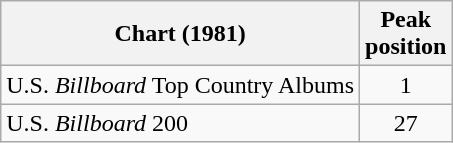<table class="wikitable">
<tr>
<th>Chart (1981)</th>
<th>Peak<br>position</th>
</tr>
<tr>
<td>U.S. <em>Billboard</em> Top Country Albums</td>
<td align="center">1</td>
</tr>
<tr>
<td>U.S. <em>Billboard</em> 200</td>
<td align="center">27</td>
</tr>
</table>
